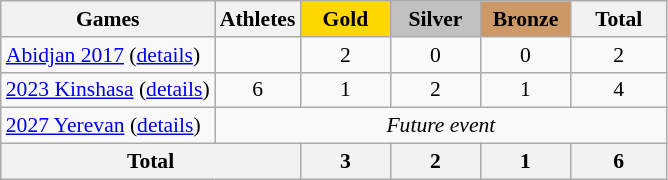<table class="wikitable" style="text-align:center; font-size:90%;">
<tr>
<th>Games</th>
<th>Athletes</th>
<td style="background:gold; width:3.7em; font-weight:bold;">Gold</td>
<td style="background:silver; width:3.7em; font-weight:bold;">Silver</td>
<td style="background:#cc9966; width:3.7em; font-weight:bold;">Bronze</td>
<th style="width:4em; font-weight:bold;">Total</th>
</tr>
<tr>
<td align=left> <a href='#'>Abidjan 2017</a> (<a href='#'>details</a>)</td>
<td></td>
<td>2</td>
<td>0</td>
<td>0</td>
<td>2</td>
</tr>
<tr>
<td align=left> <a href='#'>2023 Kinshasa</a> (<a href='#'>details</a>)</td>
<td>6</td>
<td>1</td>
<td>2</td>
<td>1</td>
<td>4</td>
</tr>
<tr>
<td align=left> <a href='#'>2027 Yerevan</a> (<a href='#'>details</a>)</td>
<td colspan=7; rowspan=1><em>Future event</em></td>
</tr>
<tr>
<th colspan=2>Total</th>
<th>3</th>
<th>2</th>
<th>1</th>
<th>6</th>
</tr>
</table>
